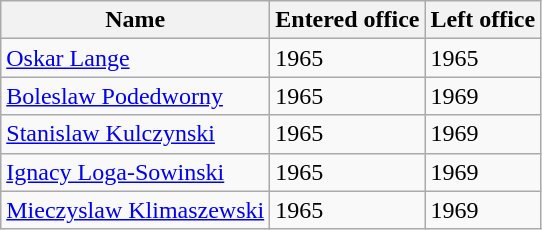<table class="wikitable">
<tr>
<th>Name</th>
<th>Entered office</th>
<th>Left office</th>
</tr>
<tr>
<td><a href='#'>Oskar Lange</a></td>
<td>1965</td>
<td>1965</td>
</tr>
<tr>
<td><a href='#'>Boleslaw Podedworny</a></td>
<td>1965</td>
<td>1969</td>
</tr>
<tr>
<td><a href='#'>Stanislaw Kulczynski</a></td>
<td>1965</td>
<td>1969</td>
</tr>
<tr>
<td><a href='#'>Ignacy Loga-Sowinski</a></td>
<td>1965</td>
<td>1969</td>
</tr>
<tr>
<td><a href='#'>Mieczyslaw Klimaszewski</a></td>
<td>1965</td>
<td>1969</td>
</tr>
</table>
